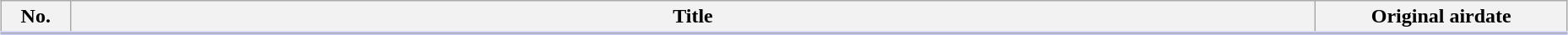<table class="wikitable" style="width:98%; margin:auto; background:#FFF;">
<tr style="border-bottom: 3px solid #CCF;">
<th style="width:3em;">No.</th>
<th>Title</th>
<th style="width:12em;">Original airdate</th>
</tr>
<tr>
</tr>
</table>
